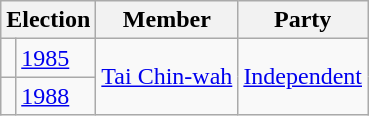<table class="wikitable">
<tr>
<th colspan="2">Election</th>
<th>Member</th>
<th>Party</th>
</tr>
<tr>
<td bgcolor=></td>
<td><a href='#'>1985</a></td>
<td rowspan="2"><a href='#'>Tai Chin-wah</a></td>
<td rowspan="2"><a href='#'>Independent</a></td>
</tr>
<tr>
<td bgcolor=></td>
<td><a href='#'>1988</a></td>
</tr>
</table>
